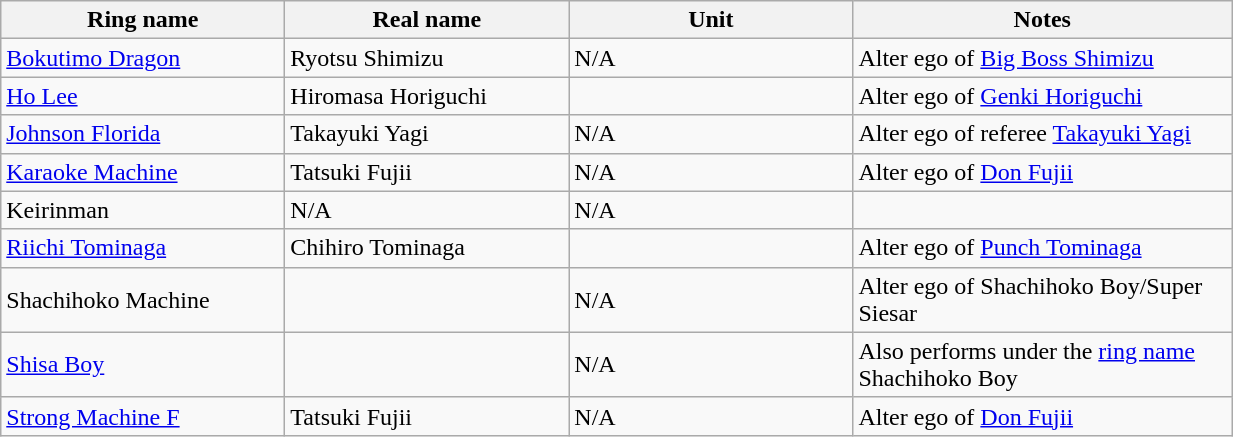<table class="wikitable sortable" style="width:65%;">
<tr>
<th width="15%">Ring name</th>
<th width="15%">Real name</th>
<th width="15%">Unit</th>
<th width="20%">Notes</th>
</tr>
<tr>
<td><a href='#'>Bokutimo Dragon</a></td>
<td>Ryotsu Shimizu</td>
<td>N/A</td>
<td>Alter ego of <a href='#'>Big Boss Shimizu</a></td>
</tr>
<tr>
<td><a href='#'>Ho Lee</a></td>
<td>Hiromasa Horiguchi</td>
<td></td>
<td>Alter ego of <a href='#'>Genki Horiguchi</a></td>
</tr>
<tr>
<td><a href='#'>Johnson Florida</a></td>
<td>Takayuki Yagi</td>
<td>N/A</td>
<td>Alter ego of referee <a href='#'>Takayuki Yagi</a></td>
</tr>
<tr>
<td><a href='#'>Karaoke Machine</a></td>
<td>Tatsuki Fujii</td>
<td>N/A</td>
<td>Alter ego of <a href='#'>Don Fujii</a></td>
</tr>
<tr>
<td>Keirinman</td>
<td>N/A</td>
<td>N/A</td>
<td></td>
</tr>
<tr>
<td><a href='#'>Riichi Tominaga</a></td>
<td>Chihiro Tominaga</td>
<td></td>
<td>Alter ego of <a href='#'>Punch Tominaga</a></td>
</tr>
<tr>
<td>Shachihoko Machine</td>
<td><em></em></td>
<td>N/A</td>
<td>Alter ego of Shachihoko Boy/Super Siesar</td>
</tr>
<tr>
<td><a href='#'>Shisa Boy</a></td>
<td><em></em></td>
<td>N/A</td>
<td>Also performs under the <a href='#'>ring name</a> Shachihoko Boy</td>
</tr>
<tr>
<td><a href='#'>Strong Machine F</a></td>
<td>Tatsuki Fujii</td>
<td>N/A</td>
<td>Alter ego of <a href='#'>Don Fujii</a></td>
</tr>
</table>
